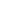<table style="width:88%; text-align:center;">
<tr style="color:white;">
<td style="background:"><strong>54</strong></td>
</tr>
<tr>
<td></td>
</tr>
</table>
